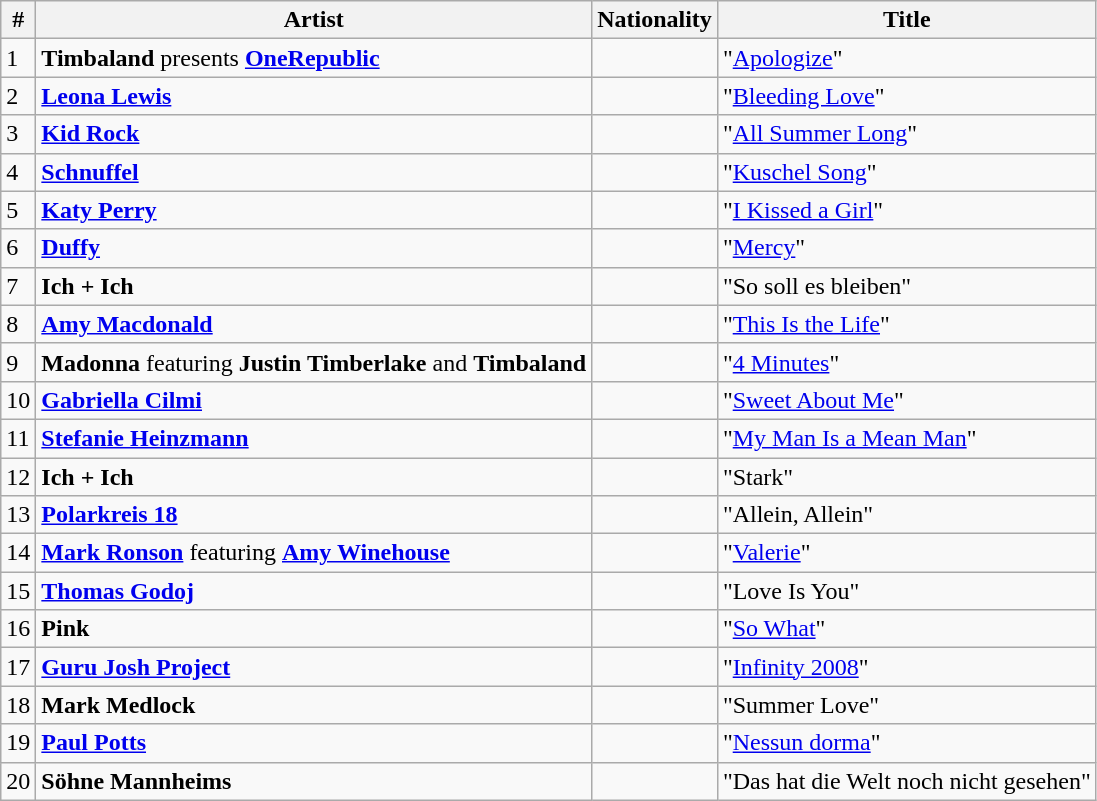<table class="wikitable sortable">
<tr>
<th>#</th>
<th>Artist</th>
<th>Nationality</th>
<th>Title</th>
</tr>
<tr>
<td>1</td>
<td><strong>Timbaland</strong> presents <strong><a href='#'>OneRepublic</a></strong></td>
<td></td>
<td>"<a href='#'>Apologize</a>"</td>
</tr>
<tr>
<td>2</td>
<td><strong><a href='#'>Leona Lewis</a></strong></td>
<td></td>
<td>"<a href='#'>Bleeding Love</a>"</td>
</tr>
<tr>
<td>3</td>
<td><strong><a href='#'>Kid Rock</a></strong></td>
<td></td>
<td>"<a href='#'>All Summer Long</a>"</td>
</tr>
<tr>
<td>4</td>
<td><strong><a href='#'>Schnuffel</a></strong></td>
<td></td>
<td>"<a href='#'>Kuschel Song</a>"</td>
</tr>
<tr>
<td>5</td>
<td><strong><a href='#'>Katy Perry</a></strong></td>
<td></td>
<td>"<a href='#'>I Kissed a Girl</a>"</td>
</tr>
<tr>
<td>6</td>
<td><strong><a href='#'>Duffy</a></strong></td>
<td></td>
<td>"<a href='#'>Mercy</a>"</td>
</tr>
<tr>
<td>7</td>
<td><strong>Ich + Ich</strong></td>
<td></td>
<td>"So soll es bleiben"</td>
</tr>
<tr>
<td>8</td>
<td><strong><a href='#'>Amy Macdonald</a></strong></td>
<td></td>
<td>"<a href='#'>This Is the Life</a>"</td>
</tr>
<tr>
<td>9</td>
<td><strong>Madonna</strong> featuring <strong>Justin Timberlake</strong> and <strong>Timbaland</strong></td>
<td></td>
<td>"<a href='#'>4 Minutes</a>"</td>
</tr>
<tr>
<td>10</td>
<td><strong><a href='#'>Gabriella Cilmi</a></strong></td>
<td></td>
<td>"<a href='#'>Sweet About Me</a>"</td>
</tr>
<tr>
<td>11</td>
<td><strong><a href='#'>Stefanie Heinzmann</a></strong></td>
<td></td>
<td>"<a href='#'>My Man Is a Mean Man</a>"</td>
</tr>
<tr>
<td>12</td>
<td><strong>Ich + Ich</strong></td>
<td></td>
<td>"Stark"</td>
</tr>
<tr>
<td>13</td>
<td><strong><a href='#'>Polarkreis 18</a></strong></td>
<td></td>
<td>"Allein, Allein"</td>
</tr>
<tr>
<td>14</td>
<td><strong><a href='#'>Mark Ronson</a></strong> featuring <strong><a href='#'>Amy Winehouse</a></strong></td>
<td></td>
<td>"<a href='#'>Valerie</a>"</td>
</tr>
<tr>
<td>15</td>
<td><strong><a href='#'>Thomas Godoj</a></strong></td>
<td></td>
<td>"Love Is You"</td>
</tr>
<tr>
<td>16</td>
<td><strong>Pink</strong></td>
<td></td>
<td>"<a href='#'>So What</a>"</td>
</tr>
<tr>
<td>17</td>
<td><strong><a href='#'>Guru Josh Project</a></strong></td>
<td></td>
<td>"<a href='#'>Infinity 2008</a>"</td>
</tr>
<tr>
<td>18</td>
<td><strong>Mark Medlock</strong></td>
<td></td>
<td>"Summer Love"</td>
</tr>
<tr>
<td>19</td>
<td><strong><a href='#'>Paul Potts</a></strong></td>
<td></td>
<td>"<a href='#'>Nessun dorma</a>"</td>
</tr>
<tr>
<td>20</td>
<td><strong>Söhne Mannheims</strong></td>
<td></td>
<td>"Das hat die Welt noch nicht gesehen"</td>
</tr>
</table>
